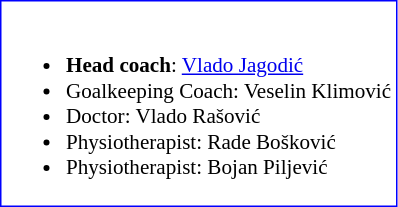<table class="toccolours" style="border:blue solid 1px; background:#fff; font-size:88%;">
<tr>
<td><br><ul><li><strong>Head coach</strong>:  <a href='#'>Vlado Jagodić</a></li><li>Goalkeeping Coach:  Veselin Klimović</li><li>Doctor:  Vlado Rašović</li><li>Physiotherapist:  Rade Bošković</li><li>Physiotherapist:  Bojan Piljević</li></ul></td>
</tr>
</table>
